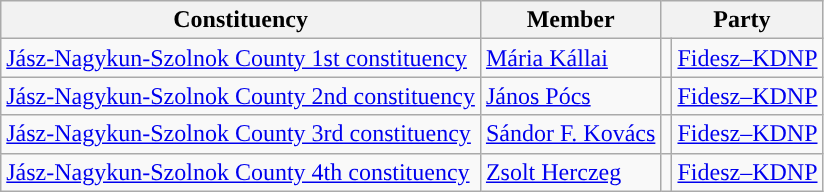<table class="wikitable">
<tr>
<th>Constituency</th>
<th>Member</th>
<th colspan="2">Party</th>
</tr>
<tr>
<td><a href='#'>Jász-Nagykun-Szolnok County 1st constituency</a></td>
<td><a href='#'>Mária Kállai</a></td>
<td style="background-color: "></td>
<td><a href='#'>Fidesz–KDNP</a></td>
</tr>
<tr>
<td><a href='#'>Jász-Nagykun-Szolnok County 2nd constituency</a></td>
<td><a href='#'>János Pócs</a></td>
<td style="background-color: "></td>
<td><a href='#'>Fidesz–KDNP</a></td>
</tr>
<tr>
<td><a href='#'>Jász-Nagykun-Szolnok County 3rd constituency</a></td>
<td><a href='#'>Sándor F. Kovács</a></td>
<td style="background-color: "></td>
<td><a href='#'>Fidesz–KDNP</a></td>
</tr>
<tr>
<td><a href='#'>Jász-Nagykun-Szolnok County 4th constituency</a></td>
<td><a href='#'>Zsolt Herczeg</a></td>
<td style="background-color: "></td>
<td><a href='#'>Fidesz–KDNP</a></td>
</tr>
</table>
